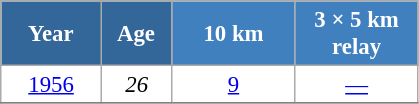<table class="wikitable" style="font-size:95%; text-align:center; border:grey solid 1px; border-collapse:collapse; background:#ffffff;">
<tr>
<th style="background-color:#369; color:white; width:60px;"> Year </th>
<th style="background-color:#369; color:white; width:40px;"> Age </th>
<th style="background-color:#4180be; color:white; width:75px;"> 10 km </th>
<th style="background-color:#4180be; color:white; width:75px;"> 3 × 5 km <br> relay </th>
</tr>
<tr>
<td><a href='#'>1956</a></td>
<td><em>26</em></td>
<td><a href='#'>9</a></td>
<td><a href='#'>—</a></td>
</tr>
<tr>
</tr>
</table>
